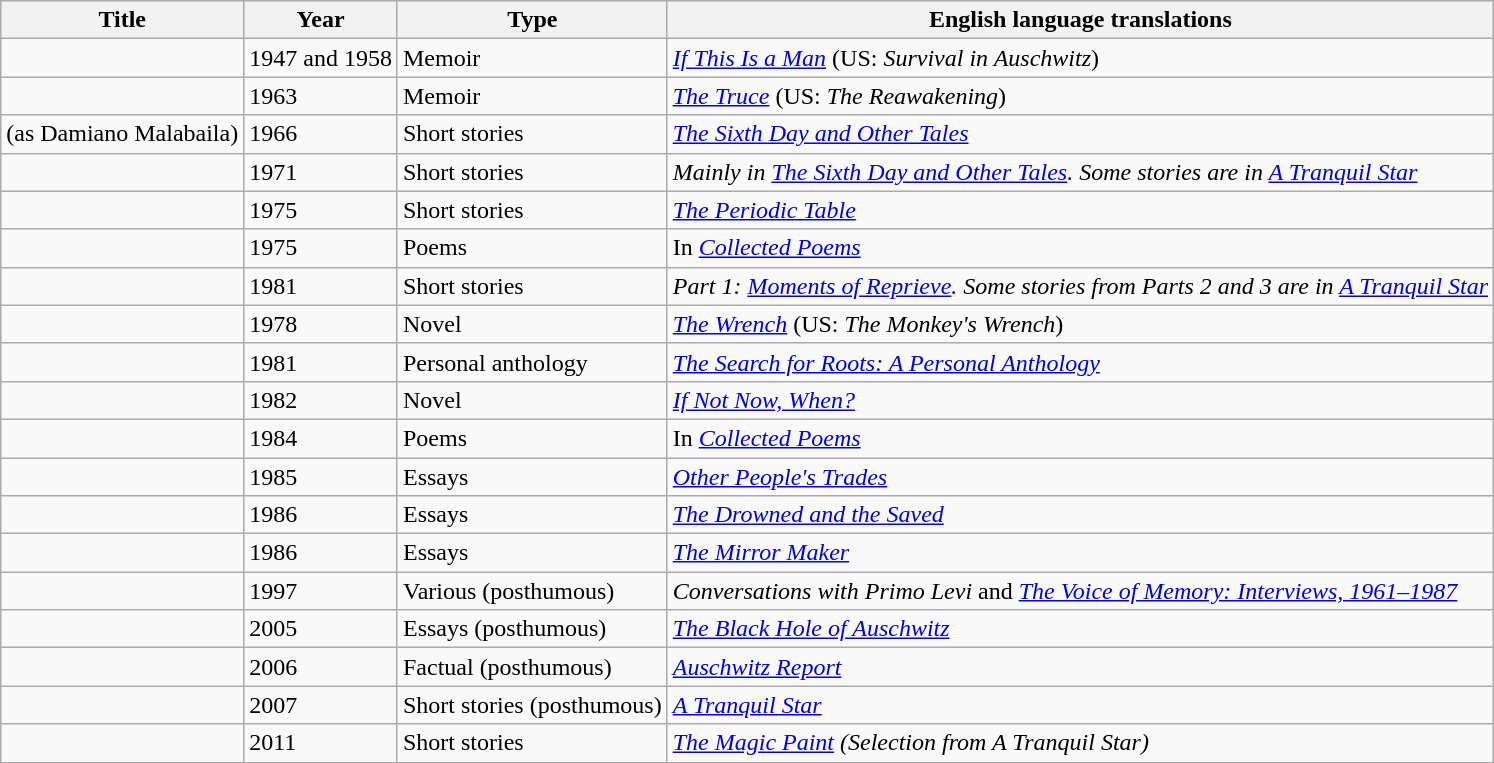<table class="sortable wikitable">
<tr>
<th>Title</th>
<th>Year</th>
<th>Type</th>
<th>English language translations</th>
</tr>
<tr>
<td></td>
<td>1947 and 1958</td>
<td>Memoir</td>
<td><em><a href='#'>If This Is a Man</a></em> (US: <em>Survival in Auschwitz</em>)</td>
</tr>
<tr>
<td></td>
<td>1963</td>
<td>Memoir</td>
<td><em><a href='#'>The Truce</a></em> (US: <em>The Reawakening</em>)</td>
</tr>
<tr>
<td> (as Damiano Malabaila)</td>
<td>1966</td>
<td>Short stories</td>
<td><em><a href='#'>The Sixth Day and Other Tales</a></em></td>
</tr>
<tr>
<td></td>
<td>1971</td>
<td>Short stories</td>
<td><em> Mainly in <a href='#'>The Sixth Day and Other Tales</a>. Some stories are in <a href='#'>A Tranquil Star</a> </em></td>
</tr>
<tr>
<td></td>
<td>1975</td>
<td>Short stories</td>
<td><em><a href='#'>The Periodic Table</a></em></td>
</tr>
<tr>
<td></td>
<td>1975</td>
<td>Poems</td>
<td>In <em><a href='#'>Collected Poems</a></em></td>
</tr>
<tr>
<td></td>
<td>1981</td>
<td>Short stories</td>
<td><em>Part 1: <a href='#'>Moments of Reprieve</a>. Some stories from Parts 2 and 3 are in <a href='#'>A Tranquil Star</a> </em></td>
</tr>
<tr>
<td></td>
<td>1978</td>
<td>Novel</td>
<td><em><a href='#'>The Wrench</a></em> (US: <em>The Monkey's Wrench</em>)</td>
</tr>
<tr>
<td></td>
<td>1981</td>
<td>Personal anthology</td>
<td><em><a href='#'>The Search for Roots: A Personal Anthology</a></em></td>
</tr>
<tr>
<td></td>
<td>1982</td>
<td>Novel</td>
<td><em><a href='#'>If Not Now, When?</a></em></td>
</tr>
<tr>
<td></td>
<td>1984</td>
<td>Poems</td>
<td>In <em><a href='#'>Collected Poems</a></em></td>
</tr>
<tr>
<td></td>
<td>1985</td>
<td>Essays</td>
<td><em><a href='#'>Other People's Trades</a></em></td>
</tr>
<tr>
<td></td>
<td>1986</td>
<td>Essays</td>
<td><em><a href='#'>The Drowned and the Saved</a></em></td>
</tr>
<tr>
<td></td>
<td>1986</td>
<td>Essays</td>
<td><em><a href='#'>The Mirror Maker</a></em></td>
</tr>
<tr>
<td></td>
<td>1997</td>
<td>Various (posthumous)</td>
<td><em>Conversations with Primo Levi</em> and <em><a href='#'>The Voice of Memory: Interviews, 1961–1987</a></em></td>
</tr>
<tr>
<td></td>
<td>2005</td>
<td>Essays (posthumous)</td>
<td><em><a href='#'>The Black Hole of Auschwitz</a></em></td>
</tr>
<tr>
<td></td>
<td>2006</td>
<td>Factual (posthumous)</td>
<td><em><a href='#'>Auschwitz Report</a></em></td>
</tr>
<tr>
<td></td>
<td>2007</td>
<td>Short stories (posthumous)</td>
<td><em><a href='#'>A Tranquil Star</a></em></td>
</tr>
<tr>
<td></td>
<td>2011</td>
<td>Short stories</td>
<td><em><a href='#'>The Magic Paint</a> (Selection from A Tranquil Star)</em></td>
</tr>
</table>
